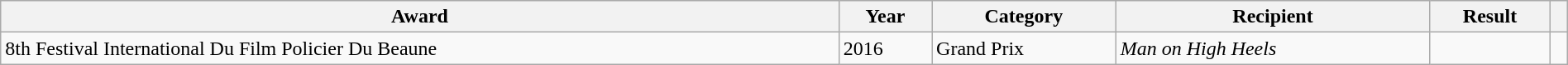<table class="wikitable" style="clear:none; font-size:100%; padding:0 auto; width:100%; margin:auto">
<tr>
<th scope="col">Award</th>
<th scope="col">Year</th>
<th scope="col">Category</th>
<th scope="col">Recipient</th>
<th scope="col">Result</th>
<th></th>
</tr>
<tr>
<td>8th Festival International Du Film Policier Du Beaune</td>
<td>2016</td>
<td>Grand Prix</td>
<td><em>Man on High Heels</em></td>
<td></td>
<td></td>
</tr>
</table>
